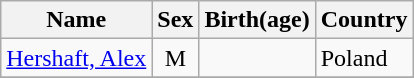<table class="wikitable sortable">
<tr>
<th>Name</th>
<th>Sex</th>
<th>Birth(age)</th>
<th>Country</th>
</tr>
<tr>
<td><a href='#'>Hershaft, Alex</a></td>
<td style="text-align:center">M</td>
<td></td>
<td>Poland</td>
</tr>
<tr>
</tr>
</table>
